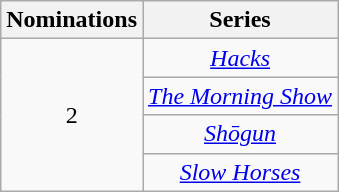<table class="wikitable plainrowheaders" style="text-align:center;">
<tr>
<th scope="col" style="width:55px;">Nominations</th>
<th scope="col" style="text-align:center;">Series</th>
</tr>
<tr>
<td scope="row" rowspan="4" style="text-align:center;">2</td>
<td><em><a href='#'>Hacks</a></em></td>
</tr>
<tr>
<td><em><a href='#'>The Morning Show</a></em></td>
</tr>
<tr>
<td><em><a href='#'>Shōgun</a></em></td>
</tr>
<tr>
<td><em><a href='#'>Slow Horses</a></em></td>
</tr>
</table>
